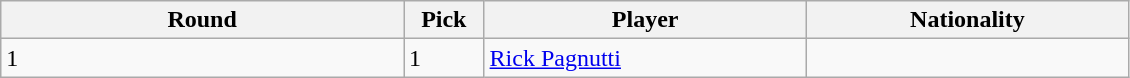<table class="wikitable">
<tr>
<th bgcolor="#DDDDFF" width="25%">Round</th>
<th bgcolor="#DDDDFF" width="5%">Pick</th>
<th bgcolor="#DDDDFF" width="20%">Player</th>
<th bgcolor="#DDDDFF" width="20%">Nationality</th>
</tr>
<tr>
<td>1</td>
<td>1</td>
<td><a href='#'>Rick Pagnutti</a></td>
<td></td>
</tr>
</table>
